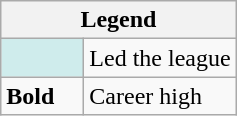<table class="wikitable mw-collapsible mw-collapsed">
<tr>
<th colspan="2">Legend</th>
</tr>
<tr>
<td style="background:#cfecec; width:3em;"></td>
<td>Led the league</td>
</tr>
<tr>
<td><strong>Bold</strong></td>
<td>Career high</td>
</tr>
</table>
